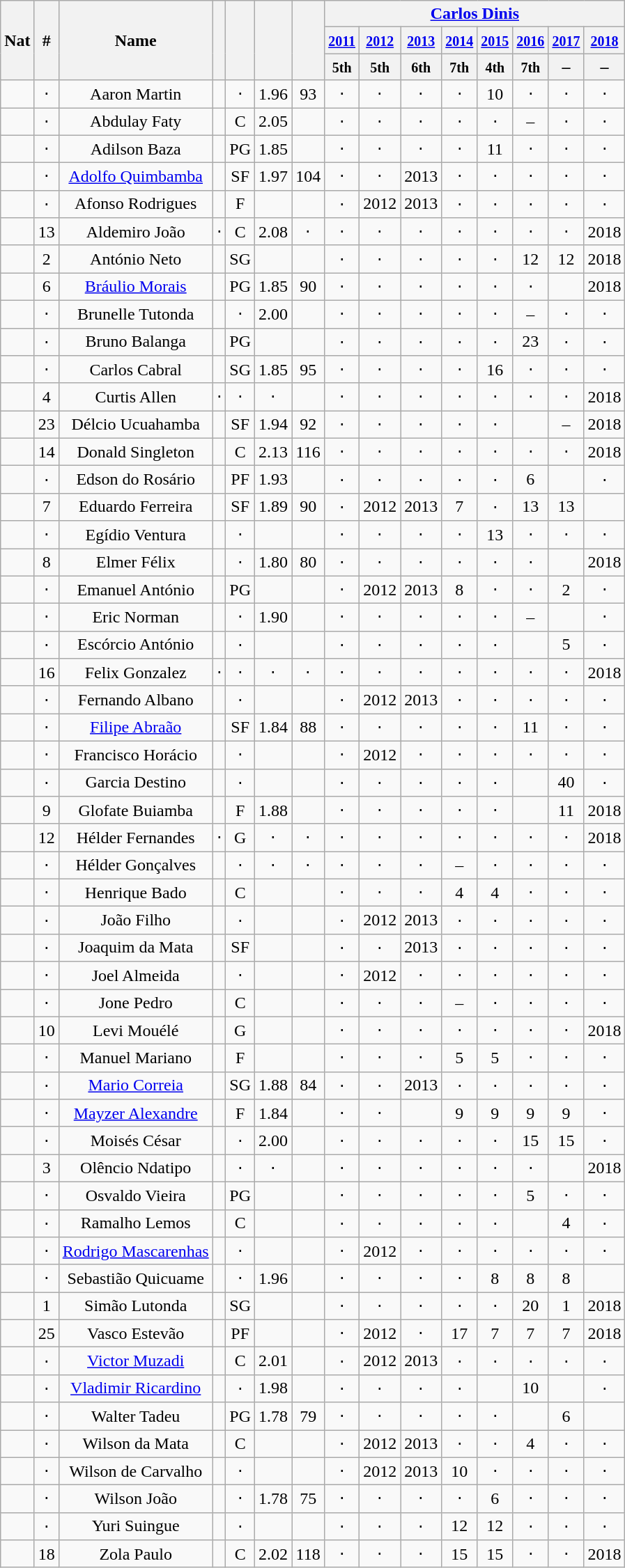<table class="wikitable plainrowheaders sortable" style="text-align:center">
<tr>
<th scope="col" rowspan="3">Nat</th>
<th scope="col" rowspan="3">#</th>
<th scope="col" rowspan="3">Name</th>
<th scope="col" rowspan="3"></th>
<th scope="col" rowspan="3"></th>
<th scope="col" rowspan="3"></th>
<th scope="col" rowspan="3"></th>
<th colspan="8"><a href='#'>Carlos Dinis</a></th>
</tr>
<tr>
<th colspan="1"><small><a href='#'>2011</a></small></th>
<th colspan="1"><small><a href='#'>2012</a></small></th>
<th colspan="1"><small><a href='#'>2013</a></small></th>
<th colspan="1"><small><a href='#'>2014</a></small></th>
<th colspan="1"><small><a href='#'>2015</a></small></th>
<th colspan="1"><small><a href='#'>2016</a></small></th>
<th colspan="1"><small><a href='#'>2017</a></small></th>
<th colspan="1"><small><a href='#'>2018</a></small></th>
</tr>
<tr>
<th scope="col" rowspan="1"><small>5th</small></th>
<th scope="col" rowspan="1"><small>5th</small></th>
<th scope="col" rowspan="1"><small>6th</small></th>
<th scope="col" rowspan="1"><small>7th</small></th>
<th scope="col" rowspan="1"><small>4th</small></th>
<th scope="col" rowspan="1"><small>7th</small></th>
<th scope="col" rowspan="1">–</th>
<th scope="col" rowspan="1">–</th>
</tr>
<tr>
<td></td>
<td>⋅</td>
<td>Aaron Martin</td>
<td></td>
<td>⋅</td>
<td>1.96</td>
<td>93</td>
<td>⋅</td>
<td>⋅</td>
<td>⋅</td>
<td>⋅</td>
<td>10</td>
<td>⋅</td>
<td>⋅</td>
<td>⋅</td>
</tr>
<tr>
<td></td>
<td>⋅</td>
<td>Abdulay Faty</td>
<td></td>
<td>C</td>
<td>2.05</td>
<td></td>
<td>⋅</td>
<td>⋅</td>
<td>⋅</td>
<td>⋅</td>
<td>⋅</td>
<td>–</td>
<td>⋅</td>
<td>⋅</td>
</tr>
<tr>
<td></td>
<td>⋅</td>
<td>Adilson Baza</td>
<td></td>
<td data-sort-value="1">PG</td>
<td>1.85</td>
<td></td>
<td>⋅</td>
<td>⋅</td>
<td>⋅</td>
<td>⋅</td>
<td>11</td>
<td>⋅</td>
<td>⋅</td>
<td>⋅</td>
</tr>
<tr>
<td></td>
<td>⋅</td>
<td><a href='#'>Adolfo Quimbamba</a></td>
<td></td>
<td data-sort-value="3">SF</td>
<td>1.97</td>
<td>104</td>
<td>⋅</td>
<td>⋅</td>
<td>2013</td>
<td>⋅</td>
<td>⋅</td>
<td>⋅</td>
<td>⋅</td>
<td>⋅</td>
</tr>
<tr>
<td></td>
<td>⋅</td>
<td>Afonso Rodrigues</td>
<td></td>
<td data-sort-value="3">F</td>
<td></td>
<td></td>
<td>⋅</td>
<td>2012</td>
<td>2013</td>
<td>⋅</td>
<td>⋅</td>
<td>⋅</td>
<td>⋅</td>
<td>⋅</td>
</tr>
<tr>
<td></td>
<td>13</td>
<td>Aldemiro João</td>
<td>⋅</td>
<td>C</td>
<td>2.08</td>
<td>⋅</td>
<td>⋅</td>
<td>⋅</td>
<td>⋅</td>
<td>⋅</td>
<td>⋅</td>
<td>⋅</td>
<td>⋅</td>
<td>2018</td>
</tr>
<tr>
<td></td>
<td data-sort-value="02">2</td>
<td>António Neto</td>
<td></td>
<td data-sort-value="2">SG</td>
<td></td>
<td></td>
<td>⋅</td>
<td>⋅</td>
<td>⋅</td>
<td>⋅</td>
<td>⋅</td>
<td>12</td>
<td>12</td>
<td>2018</td>
</tr>
<tr>
<td></td>
<td data-sort-value="06">6</td>
<td data-sort-value="Braulio"><a href='#'>Bráulio Morais</a></td>
<td></td>
<td data-sort-value="1">PG</td>
<td>1.85</td>
<td>90</td>
<td>⋅</td>
<td>⋅</td>
<td>⋅</td>
<td>⋅</td>
<td>⋅</td>
<td>⋅</td>
<td data-sort-value="⋅"><a href='#'></a></td>
<td>2018</td>
</tr>
<tr>
<td></td>
<td>⋅</td>
<td>Brunelle Tutonda</td>
<td></td>
<td>⋅</td>
<td>2.00</td>
<td></td>
<td>⋅</td>
<td>⋅</td>
<td>⋅</td>
<td>⋅</td>
<td>⋅</td>
<td>–</td>
<td>⋅</td>
<td>⋅</td>
</tr>
<tr>
<td></td>
<td>⋅</td>
<td>Bruno Balanga</td>
<td></td>
<td data-sort-value="1">PG</td>
<td></td>
<td></td>
<td>⋅</td>
<td>⋅</td>
<td>⋅</td>
<td>⋅</td>
<td>⋅</td>
<td>23</td>
<td>⋅</td>
<td>⋅</td>
</tr>
<tr>
<td></td>
<td>⋅</td>
<td>Carlos Cabral</td>
<td></td>
<td data-sort-value="2">SG</td>
<td>1.85</td>
<td>95</td>
<td>⋅</td>
<td>⋅</td>
<td>⋅</td>
<td>⋅</td>
<td>16</td>
<td>⋅</td>
<td>⋅</td>
<td>⋅</td>
</tr>
<tr>
<td></td>
<td data-sort-value="04">4</td>
<td>Curtis Allen</td>
<td>⋅</td>
<td>⋅</td>
<td>⋅</td>
<td></td>
<td>⋅</td>
<td>⋅</td>
<td>⋅</td>
<td>⋅</td>
<td>⋅</td>
<td>⋅</td>
<td>⋅</td>
<td>2018</td>
</tr>
<tr>
<td></td>
<td>23</td>
<td data-sort-value="Delcio">Délcio Ucuahamba</td>
<td></td>
<td data-sort-value="3">SF</td>
<td>1.94</td>
<td>92</td>
<td>⋅</td>
<td>⋅</td>
<td>⋅</td>
<td>⋅</td>
<td>⋅</td>
<td data-sort-value="⋅"><a href='#'></a></td>
<td>–</td>
<td>2018</td>
</tr>
<tr>
<td></td>
<td>14</td>
<td>Donald Singleton</td>
<td></td>
<td>C</td>
<td>2.13</td>
<td>116</td>
<td>⋅</td>
<td>⋅</td>
<td>⋅</td>
<td>⋅</td>
<td>⋅</td>
<td>⋅</td>
<td>⋅</td>
<td>2018</td>
</tr>
<tr>
<td></td>
<td>⋅</td>
<td>Edson do Rosário</td>
<td></td>
<td data-sort-value="4">PF</td>
<td>1.93</td>
<td></td>
<td>⋅</td>
<td>⋅</td>
<td>⋅</td>
<td>⋅</td>
<td>⋅</td>
<td data-sort-value="06">6</td>
<td data-sort-value="⋅"><a href='#'></a></td>
<td>⋅</td>
</tr>
<tr>
<td></td>
<td data-sort-value="07">7</td>
<td>Eduardo Ferreira</td>
<td></td>
<td data-sort-value="3">SF</td>
<td>1.89</td>
<td>90</td>
<td>⋅</td>
<td>2012</td>
<td>2013</td>
<td data-sort-value="07">7</td>
<td>⋅</td>
<td>13</td>
<td>13</td>
<td><strong></strong></td>
</tr>
<tr>
<td></td>
<td>⋅</td>
<td>Egídio Ventura</td>
<td></td>
<td>⋅</td>
<td></td>
<td></td>
<td>⋅</td>
<td>⋅</td>
<td>⋅</td>
<td>⋅</td>
<td>13</td>
<td>⋅</td>
<td>⋅</td>
<td>⋅</td>
</tr>
<tr>
<td></td>
<td data-sort-value="08">8</td>
<td>Elmer Félix</td>
<td></td>
<td>⋅</td>
<td>1.80</td>
<td>80</td>
<td>⋅</td>
<td>⋅</td>
<td>⋅</td>
<td>⋅</td>
<td>⋅</td>
<td>⋅</td>
<td data-sort-value="⋅"><a href='#'></a></td>
<td>2018</td>
</tr>
<tr>
<td></td>
<td>⋅</td>
<td>Emanuel António</td>
<td></td>
<td data-sort-value="1">PG</td>
<td></td>
<td></td>
<td>⋅</td>
<td>2012</td>
<td>2013</td>
<td data-sort-value="08">8</td>
<td>⋅</td>
<td>⋅</td>
<td data-sort-value="02">2</td>
<td>⋅</td>
</tr>
<tr>
<td></td>
<td>⋅</td>
<td>Eric Norman</td>
<td></td>
<td>⋅</td>
<td>1.90</td>
<td></td>
<td>⋅</td>
<td>⋅</td>
<td>⋅</td>
<td>⋅</td>
<td>⋅</td>
<td>–</td>
<td data-sort-value="⋅"><a href='#'></a></td>
<td>⋅</td>
</tr>
<tr>
<td></td>
<td>⋅</td>
<td>Escórcio António</td>
<td></td>
<td>⋅</td>
<td></td>
<td></td>
<td>⋅</td>
<td>⋅</td>
<td>⋅</td>
<td>⋅</td>
<td>⋅</td>
<td data-sort-value="⋅"><a href='#'></a></td>
<td data-sort-value="05">5</td>
<td>⋅</td>
</tr>
<tr>
<td></td>
<td>16</td>
<td>Felix Gonzalez</td>
<td>⋅</td>
<td>⋅</td>
<td>⋅</td>
<td>⋅</td>
<td>⋅</td>
<td>⋅</td>
<td>⋅</td>
<td>⋅</td>
<td>⋅</td>
<td>⋅</td>
<td>⋅</td>
<td>2018</td>
</tr>
<tr>
<td></td>
<td>⋅</td>
<td>Fernando Albano</td>
<td></td>
<td>⋅</td>
<td></td>
<td></td>
<td>⋅</td>
<td>2012</td>
<td>2013</td>
<td>⋅</td>
<td>⋅</td>
<td>⋅</td>
<td>⋅</td>
<td>⋅</td>
</tr>
<tr>
<td></td>
<td>⋅</td>
<td><a href='#'>Filipe Abraão</a></td>
<td></td>
<td data-sort-value="3">SF</td>
<td>1.84</td>
<td>88</td>
<td>⋅</td>
<td>⋅</td>
<td>⋅</td>
<td>⋅</td>
<td>⋅</td>
<td>11</td>
<td>⋅</td>
<td>⋅</td>
</tr>
<tr>
<td></td>
<td>⋅</td>
<td>Francisco Horácio</td>
<td></td>
<td>⋅</td>
<td></td>
<td></td>
<td>⋅</td>
<td>2012</td>
<td>⋅</td>
<td>⋅</td>
<td>⋅</td>
<td>⋅</td>
<td>⋅</td>
<td>⋅</td>
</tr>
<tr>
<td></td>
<td>⋅</td>
<td>Garcia Destino</td>
<td></td>
<td>⋅</td>
<td></td>
<td></td>
<td>⋅</td>
<td>⋅</td>
<td>⋅</td>
<td>⋅</td>
<td>⋅</td>
<td data-sort-value="⋅"><a href='#'></a></td>
<td>40</td>
<td>⋅</td>
</tr>
<tr>
<td></td>
<td data-sort-value="09">9</td>
<td>Glofate Buiamba</td>
<td></td>
<td data-sort-value="3">F</td>
<td>1.88</td>
<td></td>
<td>⋅</td>
<td>⋅</td>
<td>⋅</td>
<td>⋅</td>
<td>⋅</td>
<td data-sort-value="⋅"></td>
<td>11</td>
<td>2018</td>
</tr>
<tr>
<td></td>
<td>12</td>
<td data-sort-value="Helder F">Hélder Fernandes</td>
<td>⋅</td>
<td data-sort-value="1">G</td>
<td>⋅</td>
<td>⋅</td>
<td>⋅</td>
<td>⋅</td>
<td>⋅</td>
<td>⋅</td>
<td>⋅</td>
<td>⋅</td>
<td>⋅</td>
<td>2018</td>
</tr>
<tr>
<td></td>
<td>⋅</td>
<td data-sort-value="Helder G">Hélder Gonçalves</td>
<td></td>
<td>⋅</td>
<td>⋅</td>
<td>⋅</td>
<td>⋅</td>
<td>⋅</td>
<td>⋅</td>
<td>–</td>
<td>⋅</td>
<td>⋅</td>
<td>⋅</td>
<td>⋅</td>
</tr>
<tr>
<td></td>
<td>⋅</td>
<td>Henrique Bado</td>
<td></td>
<td>C</td>
<td></td>
<td></td>
<td>⋅</td>
<td>⋅</td>
<td>⋅</td>
<td data-sort-value="04">4</td>
<td data-sort-value="04">4</td>
<td>⋅</td>
<td>⋅</td>
<td>⋅</td>
</tr>
<tr>
<td></td>
<td>⋅</td>
<td data-sort-value="Joao">João Filho</td>
<td></td>
<td>⋅</td>
<td></td>
<td></td>
<td>⋅</td>
<td>2012</td>
<td>2013</td>
<td>⋅</td>
<td>⋅</td>
<td>⋅</td>
<td>⋅</td>
<td>⋅</td>
</tr>
<tr>
<td></td>
<td>⋅</td>
<td>Joaquim da Mata</td>
<td></td>
<td data-sort-value="3">SF</td>
<td></td>
<td></td>
<td>⋅</td>
<td>⋅</td>
<td>2013</td>
<td>⋅</td>
<td>⋅</td>
<td>⋅</td>
<td>⋅</td>
<td>⋅</td>
</tr>
<tr>
<td></td>
<td>⋅</td>
<td>Joel Almeida</td>
<td></td>
<td>⋅</td>
<td></td>
<td></td>
<td>⋅</td>
<td>2012</td>
<td>⋅</td>
<td>⋅</td>
<td>⋅</td>
<td>⋅</td>
<td>⋅</td>
<td>⋅</td>
</tr>
<tr>
<td></td>
<td>⋅</td>
<td>Jone Pedro</td>
<td></td>
<td>C</td>
<td></td>
<td></td>
<td>⋅</td>
<td>⋅</td>
<td>⋅</td>
<td>–</td>
<td>⋅</td>
<td>⋅</td>
<td>⋅</td>
<td>⋅</td>
</tr>
<tr>
<td></td>
<td>10</td>
<td>Levi Mouélé</td>
<td></td>
<td data-sort-value="1">G</td>
<td></td>
<td></td>
<td>⋅</td>
<td>⋅</td>
<td>⋅</td>
<td>⋅</td>
<td>⋅</td>
<td>⋅</td>
<td>⋅</td>
<td>2018</td>
</tr>
<tr>
<td></td>
<td>⋅</td>
<td>Manuel Mariano</td>
<td></td>
<td data-sort-value="3">F</td>
<td></td>
<td></td>
<td>⋅</td>
<td>⋅</td>
<td>⋅</td>
<td data-sort-value="05">5</td>
<td data-sort-value="05">5</td>
<td>⋅</td>
<td>⋅</td>
<td>⋅</td>
</tr>
<tr>
<td></td>
<td>⋅</td>
<td><a href='#'>Mario Correia</a></td>
<td></td>
<td data-sort-value="2">SG</td>
<td>1.88</td>
<td>84</td>
<td>⋅</td>
<td>⋅</td>
<td>2013</td>
<td>⋅</td>
<td>⋅</td>
<td>⋅</td>
<td>⋅</td>
<td>⋅</td>
</tr>
<tr>
<td></td>
<td>⋅</td>
<td><a href='#'>Mayzer Alexandre</a></td>
<td></td>
<td data-sort-value="3">F</td>
<td>1.84</td>
<td></td>
<td>⋅</td>
<td>⋅</td>
<td data-sort-value="⋅"><a href='#'></a></td>
<td data-sort-value="09">9</td>
<td data-sort-value="09">9</td>
<td data-sort-value="09">9</td>
<td data-sort-value="09">9</td>
<td>⋅</td>
</tr>
<tr>
<td></td>
<td>⋅</td>
<td>Moisés César</td>
<td></td>
<td>⋅</td>
<td>2.00</td>
<td></td>
<td>⋅</td>
<td>⋅</td>
<td>⋅</td>
<td>⋅</td>
<td>⋅</td>
<td>15</td>
<td>15</td>
<td>⋅</td>
</tr>
<tr>
<td></td>
<td data-sort-value="03">3</td>
<td>Olêncio Ndatipo</td>
<td></td>
<td>⋅</td>
<td>⋅</td>
<td></td>
<td>⋅</td>
<td>⋅</td>
<td>⋅</td>
<td>⋅</td>
<td>⋅</td>
<td>⋅</td>
<td data-sort-value="⋅"><a href='#'></a></td>
<td>2018</td>
</tr>
<tr>
<td></td>
<td>⋅</td>
<td>Osvaldo Vieira</td>
<td></td>
<td data-sort-value="1">PG</td>
<td></td>
<td></td>
<td>⋅</td>
<td>⋅</td>
<td>⋅</td>
<td>⋅</td>
<td>⋅</td>
<td data-sort-value="05">5</td>
<td>⋅</td>
<td>⋅</td>
</tr>
<tr>
<td></td>
<td>⋅</td>
<td>Ramalho Lemos</td>
<td></td>
<td>C</td>
<td></td>
<td></td>
<td>⋅</td>
<td>⋅</td>
<td>⋅</td>
<td>⋅</td>
<td>⋅</td>
<td data-sort-value="⋅"><a href='#'></a></td>
<td data-sort-value="04">4</td>
<td>⋅</td>
</tr>
<tr>
<td></td>
<td>⋅</td>
<td><a href='#'>Rodrigo Mascarenhas</a></td>
<td></td>
<td>⋅</td>
<td></td>
<td></td>
<td>⋅</td>
<td>2012</td>
<td>⋅</td>
<td>⋅</td>
<td>⋅</td>
<td>⋅</td>
<td>⋅</td>
<td>⋅</td>
</tr>
<tr>
<td></td>
<td>⋅</td>
<td>Sebastião Quicuame</td>
<td></td>
<td>⋅</td>
<td>1.96</td>
<td></td>
<td>⋅</td>
<td>⋅</td>
<td>⋅</td>
<td>⋅</td>
<td data-sort-value="08">8</td>
<td data-sort-value="08">8</td>
<td data-sort-value="08">8</td>
<td data-sort-value="⋅"><a href='#'></a></td>
</tr>
<tr>
<td></td>
<td data-sort-value="01">1</td>
<td>Simão Lutonda</td>
<td></td>
<td data-sort-value="2">SG</td>
<td></td>
<td></td>
<td>⋅</td>
<td>⋅</td>
<td>⋅</td>
<td>⋅</td>
<td>⋅</td>
<td>20</td>
<td data-sort-value="01">1</td>
<td>2018</td>
</tr>
<tr>
<td></td>
<td>25</td>
<td>Vasco Estevão</td>
<td></td>
<td data-sort-value="4">PF</td>
<td></td>
<td></td>
<td>⋅</td>
<td>2012</td>
<td>⋅</td>
<td>17</td>
<td data-sort-value="07">7</td>
<td data-sort-value="07">7</td>
<td data-sort-value="07">7</td>
<td>2018</td>
</tr>
<tr>
<td></td>
<td>⋅</td>
<td><a href='#'>Victor Muzadi</a></td>
<td></td>
<td>C</td>
<td>2.01</td>
<td></td>
<td>⋅</td>
<td>2012</td>
<td>2013</td>
<td>⋅</td>
<td>⋅</td>
<td>⋅</td>
<td>⋅</td>
<td>⋅</td>
</tr>
<tr>
<td></td>
<td>⋅</td>
<td><a href='#'>Vladimir Ricardino</a></td>
<td></td>
<td>⋅</td>
<td>1.98</td>
<td></td>
<td>⋅</td>
<td>⋅</td>
<td>⋅</td>
<td>⋅</td>
<td data-sort-value="⋅"><a href='#'></a></td>
<td>10</td>
<td data-sort-value="⋅"><a href='#'></a></td>
<td>⋅</td>
</tr>
<tr>
<td></td>
<td>⋅</td>
<td>Walter Tadeu</td>
<td></td>
<td data-sort-value="1">PG</td>
<td>1.78</td>
<td>79</td>
<td>⋅</td>
<td>⋅</td>
<td>⋅</td>
<td>⋅</td>
<td>⋅</td>
<td data-sort-value="⋅"><a href='#'></a></td>
<td data-sort-value="06">6</td>
<td data-sort-value="⋅"><a href='#'></a></td>
</tr>
<tr>
<td></td>
<td>⋅</td>
<td>Wilson da Mata</td>
<td></td>
<td>C</td>
<td></td>
<td></td>
<td>⋅</td>
<td>2012</td>
<td>2013</td>
<td>⋅</td>
<td>⋅</td>
<td data-sort-value="04">4</td>
<td>⋅</td>
<td>⋅</td>
</tr>
<tr>
<td></td>
<td>⋅</td>
<td>Wilson de Carvalho</td>
<td></td>
<td>⋅</td>
<td></td>
<td></td>
<td>⋅</td>
<td>2012</td>
<td>2013</td>
<td>10</td>
<td>⋅</td>
<td>⋅</td>
<td>⋅</td>
<td>⋅</td>
</tr>
<tr>
<td></td>
<td>⋅</td>
<td>Wilson João</td>
<td></td>
<td>⋅</td>
<td>1.78</td>
<td>75</td>
<td>⋅</td>
<td>⋅</td>
<td>⋅</td>
<td>⋅</td>
<td data-sort-value="06">6</td>
<td>⋅</td>
<td>⋅</td>
<td>⋅</td>
</tr>
<tr>
<td></td>
<td>⋅</td>
<td>Yuri Suingue</td>
<td></td>
<td>⋅</td>
<td></td>
<td></td>
<td>⋅</td>
<td>⋅</td>
<td>⋅</td>
<td>12</td>
<td>12</td>
<td>⋅</td>
<td>⋅</td>
<td>⋅</td>
</tr>
<tr>
<td></td>
<td>18</td>
<td>Zola Paulo</td>
<td></td>
<td>C</td>
<td>2.02</td>
<td>118</td>
<td>⋅</td>
<td>⋅</td>
<td>⋅</td>
<td>15</td>
<td>15</td>
<td>⋅</td>
<td>⋅</td>
<td>2018</td>
</tr>
</table>
